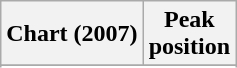<table class="wikitable sortable plainrowheaders" style="text-align:center">
<tr>
<th scope="col">Chart (2007)</th>
<th scope="col">Peak<br> position</th>
</tr>
<tr>
</tr>
<tr>
</tr>
<tr>
</tr>
<tr>
</tr>
</table>
